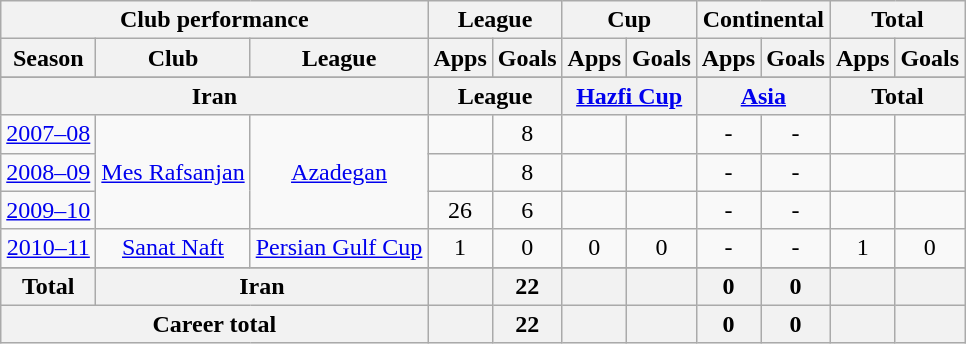<table class="wikitable" style="text-align:center">
<tr>
<th colspan=3>Club performance</th>
<th colspan=2>League</th>
<th colspan=2>Cup</th>
<th colspan=2>Continental</th>
<th colspan=2>Total</th>
</tr>
<tr>
<th>Season</th>
<th>Club</th>
<th>League</th>
<th>Apps</th>
<th>Goals</th>
<th>Apps</th>
<th>Goals</th>
<th>Apps</th>
<th>Goals</th>
<th>Apps</th>
<th>Goals</th>
</tr>
<tr>
</tr>
<tr>
<th colspan=3>Iran</th>
<th colspan=2>League</th>
<th colspan=2><a href='#'>Hazfi Cup</a></th>
<th colspan=2><a href='#'>Asia</a></th>
<th colspan=2>Total</th>
</tr>
<tr>
<td><a href='#'>2007–08</a></td>
<td rowspan="3"><a href='#'>Mes Rafsanjan</a></td>
<td rowspan="3"><a href='#'>Azadegan</a></td>
<td></td>
<td>8</td>
<td></td>
<td></td>
<td>-</td>
<td>-</td>
<td></td>
<td></td>
</tr>
<tr>
<td><a href='#'>2008–09</a></td>
<td></td>
<td>8</td>
<td></td>
<td></td>
<td>-</td>
<td>-</td>
<td></td>
<td></td>
</tr>
<tr>
<td><a href='#'>2009–10</a></td>
<td>26</td>
<td>6</td>
<td></td>
<td></td>
<td>-</td>
<td>-</td>
<td></td>
<td></td>
</tr>
<tr>
<td><a href='#'>2010–11</a></td>
<td rowspan="1"><a href='#'>Sanat Naft</a></td>
<td rowspan="1"><a href='#'>Persian Gulf Cup</a></td>
<td>1</td>
<td>0</td>
<td>0</td>
<td>0</td>
<td>-</td>
<td>-</td>
<td>1</td>
<td>0</td>
</tr>
<tr>
</tr>
<tr>
<th rowspan=1>Total</th>
<th colspan=2>Iran</th>
<th></th>
<th>22</th>
<th></th>
<th></th>
<th>0</th>
<th>0</th>
<th></th>
<th></th>
</tr>
<tr>
<th colspan=3>Career total</th>
<th></th>
<th>22</th>
<th></th>
<th></th>
<th>0</th>
<th>0</th>
<th></th>
<th></th>
</tr>
</table>
